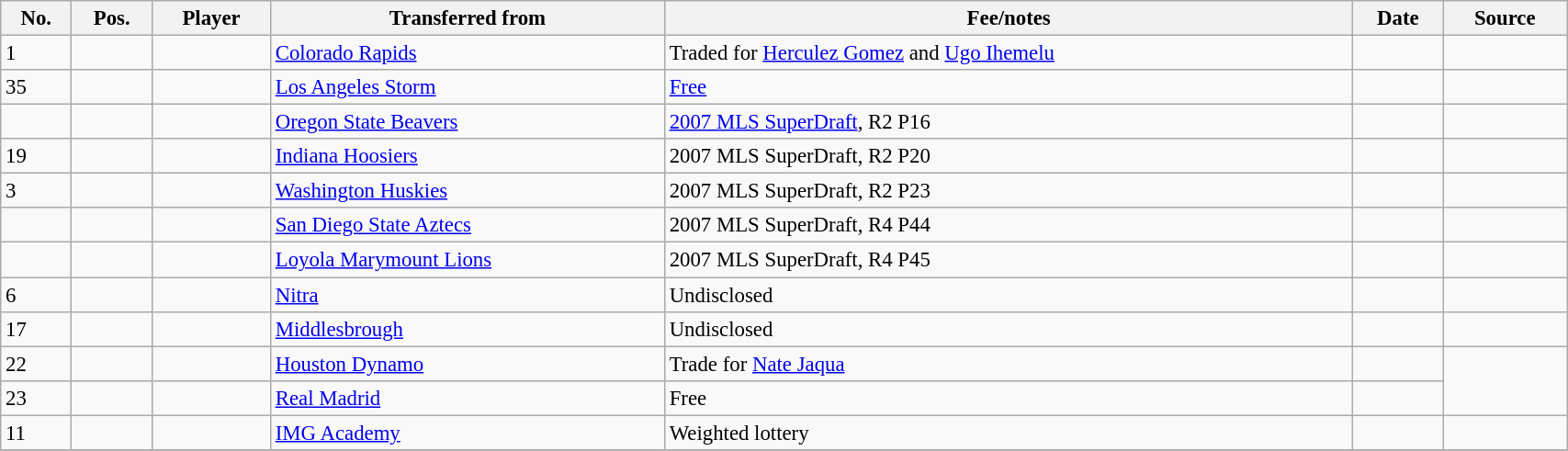<table class="wikitable sortable" style="width:90%; text-align:center; font-size:95%; text-align:left;">
<tr>
<th><strong>No.</strong></th>
<th><strong>Pos.</strong></th>
<th><strong>Player</strong></th>
<th><strong>Transferred from</strong></th>
<th><strong>Fee/notes</strong></th>
<th><strong>Date</strong></th>
<th><strong>Source</strong></th>
</tr>
<tr>
<td>1</td>
<td align=center></td>
<td></td>
<td> <a href='#'>Colorado Rapids</a></td>
<td>Traded for <a href='#'>Herculez Gomez</a> and <a href='#'>Ugo Ihemelu</a></td>
<td></td>
<td></td>
</tr>
<tr>
<td>35</td>
<td align=center></td>
<td></td>
<td> <a href='#'>Los Angeles Storm</a></td>
<td><a href='#'>Free</a></td>
<td></td>
<td></td>
</tr>
<tr>
<td></td>
<td align=center></td>
<td></td>
<td> <a href='#'>Oregon State Beavers</a></td>
<td><a href='#'>2007 MLS SuperDraft</a>, R2 P16</td>
<td></td>
<td></td>
</tr>
<tr>
<td>19</td>
<td align=center></td>
<td></td>
<td> <a href='#'>Indiana Hoosiers</a></td>
<td>2007 MLS SuperDraft, R2 P20</td>
<td></td>
<td></td>
</tr>
<tr>
<td>3</td>
<td align=center></td>
<td></td>
<td> <a href='#'>Washington Huskies</a></td>
<td>2007 MLS SuperDraft, R2 P23</td>
<td></td>
<td></td>
</tr>
<tr>
<td></td>
<td align=center></td>
<td></td>
<td> <a href='#'>San Diego State Aztecs</a></td>
<td>2007 MLS SuperDraft, R4 P44</td>
<td></td>
<td></td>
</tr>
<tr>
<td></td>
<td align=center></td>
<td></td>
<td> <a href='#'>Loyola Marymount Lions</a></td>
<td>2007 MLS SuperDraft, R4 P45</td>
<td></td>
<td></td>
</tr>
<tr>
<td>6</td>
<td align=center></td>
<td></td>
<td> <a href='#'>Nitra</a></td>
<td>Undisclosed</td>
<td></td>
<td></td>
</tr>
<tr>
<td>17</td>
<td align=center></td>
<td></td>
<td> <a href='#'>Middlesbrough</a></td>
<td>Undisclosed</td>
<td></td>
<td></td>
</tr>
<tr>
<td>22</td>
<td align=center></td>
<td></td>
<td> <a href='#'>Houston Dynamo</a></td>
<td>Trade for <a href='#'>Nate Jaqua</a></td>
<td></td>
</tr>
<tr>
<td>23</td>
<td align=center></td>
<td></td>
<td> <a href='#'>Real Madrid</a></td>
<td>Free</td>
<td></td>
</tr>
<tr>
<td>11</td>
<td align=center></td>
<td></td>
<td> <a href='#'>IMG Academy</a></td>
<td>Weighted lottery</td>
<td></td>
<td></td>
</tr>
<tr>
</tr>
</table>
